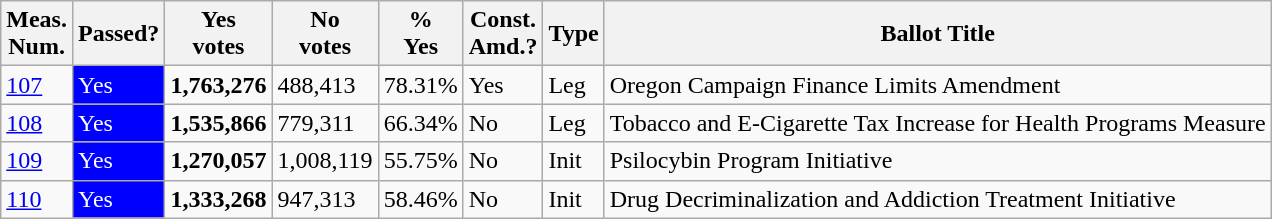<table class="wikitable sortable">
<tr>
<th>Meas.<br>Num.</th>
<th>Passed?</th>
<th>Yes<br>votes</th>
<th>No<br>votes</th>
<th>%<br>Yes</th>
<th>Const.<br>Amd.?</th>
<th>Type</th>
<th>Ballot Title</th>
</tr>
<tr>
<td><a href='#'>107</a></td>
<td style="background:blue;color:white">Yes</td>
<td><strong>1,763,276</strong></td>
<td>488,413</td>
<td>78.31%</td>
<td>Yes</td>
<td>Leg</td>
<td style="text-align: left">Oregon Campaign Finance Limits Amendment</td>
</tr>
<tr>
<td><a href='#'>108</a></td>
<td style="background:blue;color:white">Yes</td>
<td><strong>1,535,866</strong></td>
<td>779,311</td>
<td>66.34%</td>
<td>No</td>
<td>Leg</td>
<td style="text-align: left">Tobacco and E-Cigarette Tax Increase for Health Programs Measure</td>
</tr>
<tr>
<td><a href='#'>109</a></td>
<td style="background:blue;color:white">Yes</td>
<td><strong>1,270,057</strong></td>
<td>1,008,119</td>
<td>55.75%</td>
<td>No</td>
<td>Init</td>
<td style="text-align: left">Psilocybin Program Initiative</td>
</tr>
<tr>
<td><a href='#'>110</a></td>
<td style="background:blue;color:white">Yes</td>
<td><strong>1,333,268</strong></td>
<td>947,313</td>
<td>58.46%</td>
<td>No</td>
<td>Init</td>
<td style="text-align: left">Drug Decriminalization and Addiction Treatment Initiative</td>
</tr>
</table>
